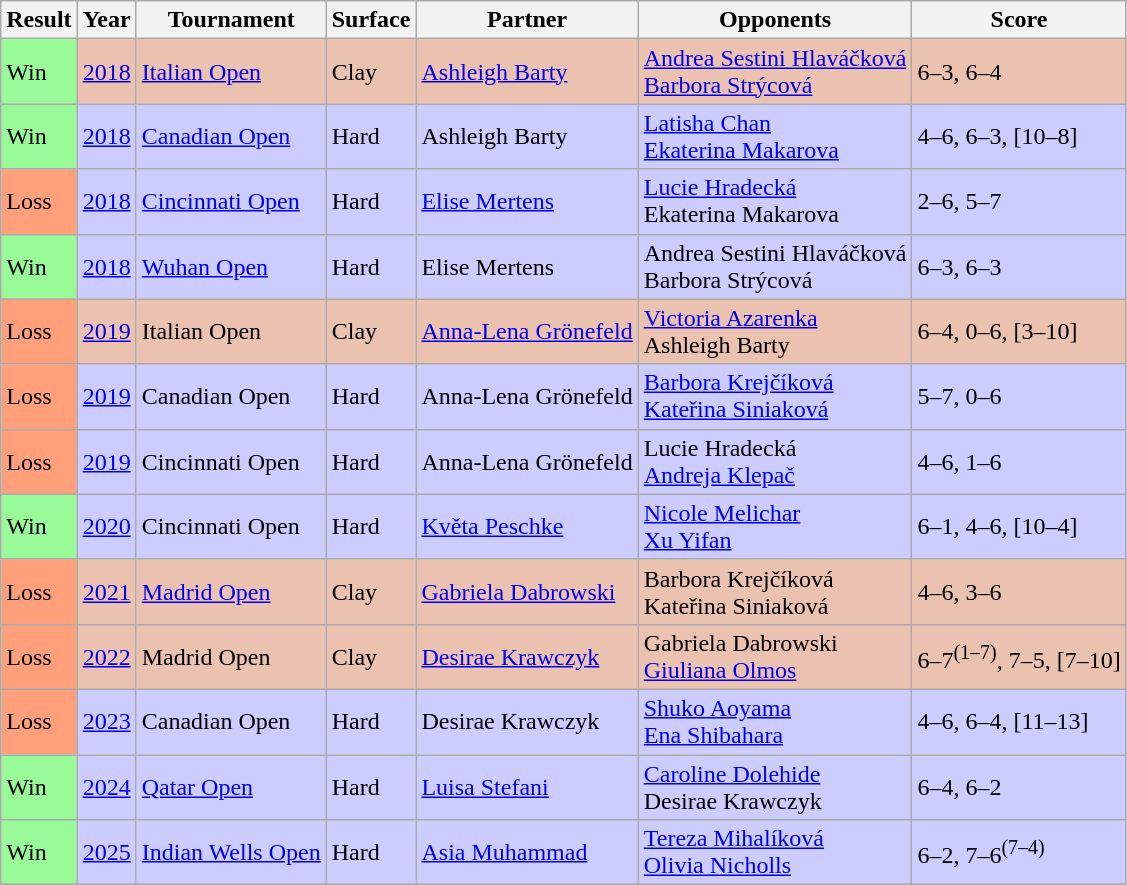<table class="sortable wikitable">
<tr>
<th>Result</th>
<th>Year</th>
<th>Tournament</th>
<th>Surface</th>
<th>Partner</th>
<th>Opponents</th>
<th class="unsortable">Score</th>
</tr>
<tr bgcolor=EBC2AF>
<td style="background:#98fb98;">Win</td>
<td><a href='#'>2018</a></td>
<td><a href='#'>Italian Open</a></td>
<td>Clay</td>
<td> <a href='#'>Ashleigh Barty</a></td>
<td> <a href='#'>Andrea Sestini Hlaváčková</a> <br>  <a href='#'>Barbora Strýcová</a></td>
<td>6–3, 6–4</td>
</tr>
<tr bgcolor=CCCCFF>
<td style="background:#98fb98;">Win</td>
<td><a href='#'>2018</a></td>
<td><a href='#'>Canadian Open</a></td>
<td>Hard</td>
<td> Ashleigh Barty</td>
<td> <a href='#'>Latisha Chan</a> <br>  <a href='#'>Ekaterina Makarova</a></td>
<td>4–6, 6–3, [10–8]</td>
</tr>
<tr bgcolor=CCCCFF>
<td style="background:#ffa07a;">Loss</td>
<td><a href='#'>2018</a></td>
<td><a href='#'>Cincinnati Open</a></td>
<td>Hard</td>
<td> <a href='#'>Elise Mertens</a></td>
<td> <a href='#'>Lucie Hradecká</a> <br>  Ekaterina Makarova</td>
<td>2–6, 5–7</td>
</tr>
<tr bgcolor=CCCCFF>
<td style="background:#98fb98;">Win</td>
<td><a href='#'>2018</a></td>
<td><a href='#'>Wuhan Open</a></td>
<td>Hard</td>
<td> Elise Mertens</td>
<td> Andrea Sestini Hlaváčková <br>  Barbora Strýcová</td>
<td>6–3, 6–3</td>
</tr>
<tr bgcolor=EBC2AF>
<td style="background:#ffa07a;">Loss</td>
<td><a href='#'>2019</a></td>
<td>Italian Open</td>
<td>Clay</td>
<td> <a href='#'>Anna-Lena Grönefeld</a></td>
<td> <a href='#'>Victoria Azarenka</a> <br>  Ashleigh Barty</td>
<td>6–4, 0–6, [3–10]</td>
</tr>
<tr bgcolor=CCCCFF>
<td style="background:#ffa07a;">Loss</td>
<td><a href='#'>2019</a></td>
<td>Canadian Open</td>
<td>Hard</td>
<td> Anna-Lena Grönefeld</td>
<td> <a href='#'>Barbora Krejčíková</a> <br>  <a href='#'>Kateřina Siniaková</a></td>
<td>5–7, 0–6</td>
</tr>
<tr bgcolor=CCCCFF>
<td style="background:#ffa07a;">Loss</td>
<td><a href='#'>2019</a></td>
<td>Cincinnati Open</td>
<td>Hard</td>
<td> Anna-Lena Grönefeld</td>
<td> Lucie Hradecká <br>  <a href='#'>Andreja Klepač</a></td>
<td>4–6, 1–6</td>
</tr>
<tr bgcolor=CCCCFF>
<td style="background:#98fb98;">Win</td>
<td><a href='#'>2020</a></td>
<td>Cincinnati Open</td>
<td>Hard</td>
<td> <a href='#'>Květa Peschke</a></td>
<td> <a href='#'>Nicole Melichar</a> <br>  <a href='#'>Xu Yifan</a></td>
<td>6–1, 4–6, [10–4]</td>
</tr>
<tr style="background:#EBC2AF;">
<td style="background:#ffa07a;">Loss</td>
<td><a href='#'>2021</a></td>
<td><a href='#'>Madrid Open</a></td>
<td>Clay</td>
<td> <a href='#'>Gabriela Dabrowski</a></td>
<td> Barbora Krejčíková <br>  Kateřina Siniaková</td>
<td>4–6, 3–6</td>
</tr>
<tr style="background:#EBC2AF;">
<td style="background:#ffa07a;">Loss</td>
<td><a href='#'>2022</a></td>
<td>Madrid Open</td>
<td>Clay</td>
<td> <a href='#'>Desirae Krawczyk</a></td>
<td> Gabriela Dabrowski <br>  <a href='#'>Giuliana Olmos</a></td>
<td>6–7<sup>(1–7)</sup>, 7–5, [7–10]</td>
</tr>
<tr style="background:#ccccff;">
<td style="background:#ffa07a;">Loss</td>
<td><a href='#'>2023</a></td>
<td>Canadian Open</td>
<td>Hard</td>
<td> Desirae Krawczyk</td>
<td> <a href='#'>Shuko Aoyama</a> <br>  <a href='#'>Ena Shibahara</a></td>
<td>4–6, 6–4, [11–13]</td>
</tr>
<tr bgcolor=CCCCFF>
<td style="background:#98fb98;">Win</td>
<td><a href='#'>2024</a></td>
<td><a href='#'>Qatar Open</a></td>
<td>Hard</td>
<td> <a href='#'>Luisa Stefani</a></td>
<td> <a href='#'>Caroline Dolehide</a> <br>  Desirae Krawczyk</td>
<td>6–4, 6–2</td>
</tr>
<tr bgcolor=CCCCFF>
<td bgcolor=98fb98>Win</td>
<td><a href='#'>2025</a></td>
<td><a href='#'>Indian Wells Open</a></td>
<td>Hard</td>
<td> <a href='#'>Asia Muhammad</a></td>
<td> <a href='#'>Tereza Mihalíková</a> <br>  <a href='#'>Olivia Nicholls</a></td>
<td>6–2, 7–6<sup>(7–4)</sup></td>
</tr>
</table>
